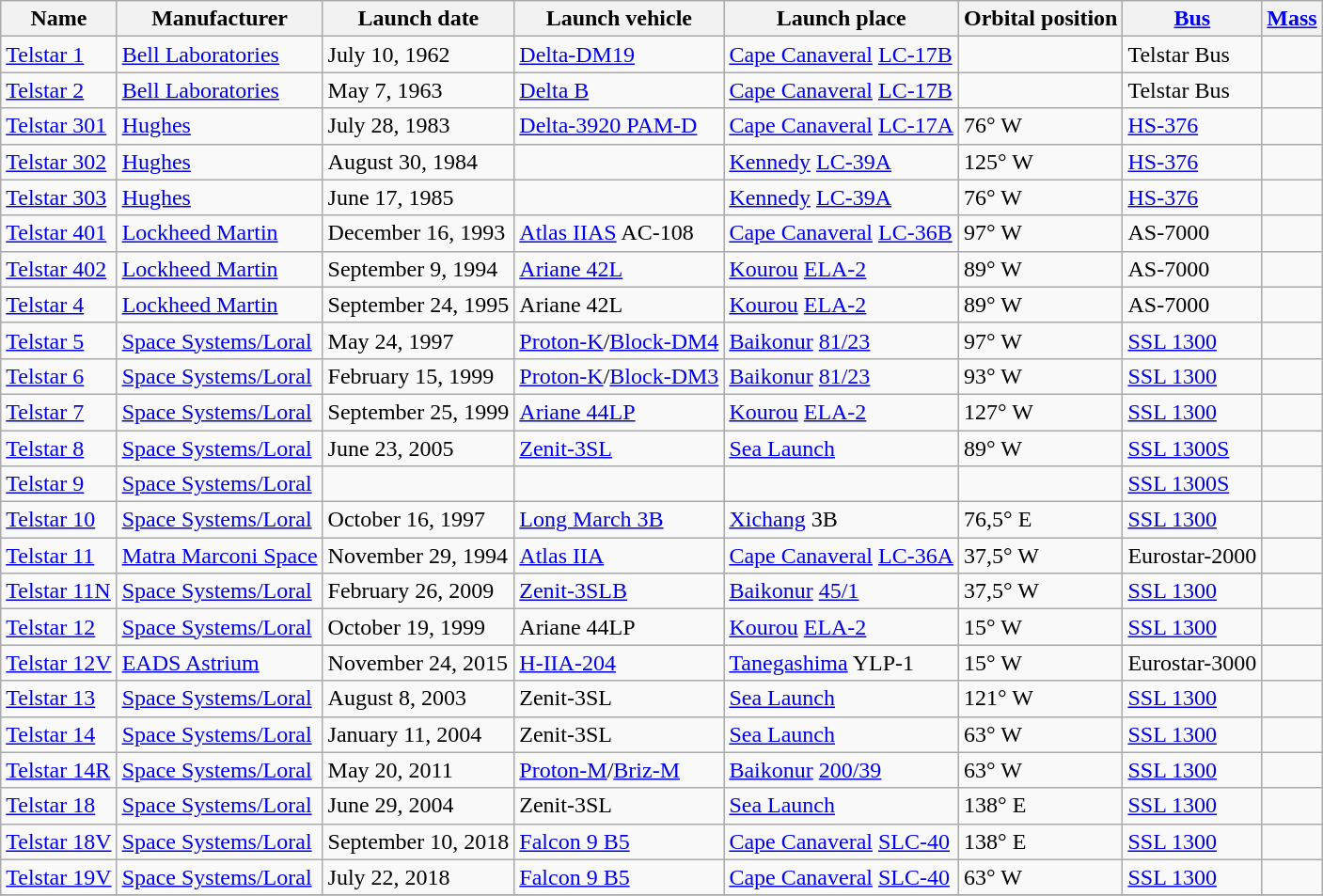<table class="wikitable">
<tr>
<th>Name</th>
<th>Manufacturer</th>
<th>Launch date</th>
<th>Launch vehicle</th>
<th>Launch place</th>
<th>Orbital position</th>
<th><a href='#'>Bus</a></th>
<th><a href='#'>Mass</a></th>
</tr>
<tr>
<td><a href='#'>Telstar 1</a></td>
<td><a href='#'>Bell Laboratories</a></td>
<td>July 10, 1962</td>
<td><a href='#'>Delta-DM19</a></td>
<td><a href='#'>Cape Canaveral</a> <a href='#'>LC-17B</a></td>
<td></td>
<td>Telstar Bus</td>
<td></td>
</tr>
<tr>
<td><a href='#'>Telstar 2</a></td>
<td><a href='#'>Bell Laboratories</a></td>
<td>May 7, 1963</td>
<td><a href='#'>Delta B</a></td>
<td><a href='#'>Cape Canaveral</a> <a href='#'>LC-17B</a></td>
<td></td>
<td>Telstar Bus</td>
<td></td>
</tr>
<tr>
<td><a href='#'>Telstar 301</a></td>
<td><a href='#'>Hughes</a></td>
<td>July 28, 1983</td>
<td><a href='#'>Delta-3920 PAM-D</a></td>
<td><a href='#'>Cape Canaveral</a> <a href='#'>LC-17A</a></td>
<td>76° W</td>
<td><a href='#'>HS-376</a></td>
<td></td>
</tr>
<tr>
<td><a href='#'>Telstar 302</a></td>
<td><a href='#'>Hughes</a></td>
<td>August 30, 1984</td>
<td></td>
<td><a href='#'>Kennedy</a> <a href='#'>LC-39A</a></td>
<td>125° W</td>
<td><a href='#'>HS-376</a></td>
<td></td>
</tr>
<tr>
<td><a href='#'>Telstar 303</a></td>
<td><a href='#'>Hughes</a></td>
<td>June 17, 1985</td>
<td></td>
<td><a href='#'>Kennedy</a> <a href='#'>LC-39A</a></td>
<td>76° W</td>
<td><a href='#'>HS-376</a></td>
<td></td>
</tr>
<tr>
<td><a href='#'>Telstar 401</a></td>
<td><a href='#'>Lockheed Martin</a></td>
<td>December 16, 1993</td>
<td><a href='#'>Atlas IIAS</a> AC-108</td>
<td><a href='#'>Cape Canaveral</a> <a href='#'>LC-36B</a></td>
<td>97° W</td>
<td>AS-7000</td>
<td></td>
</tr>
<tr>
<td><a href='#'>Telstar 402</a></td>
<td><a href='#'>Lockheed Martin</a></td>
<td>September 9, 1994</td>
<td><a href='#'>Ariane 42L</a></td>
<td><a href='#'>Kourou</a> <a href='#'>ELA-2</a></td>
<td>89° W<br></td>
<td>AS-7000</td>
<td></td>
</tr>
<tr>
<td><a href='#'>Telstar 4</a></td>
<td><a href='#'>Lockheed Martin</a></td>
<td>September 24, 1995</td>
<td>Ariane 42L</td>
<td><a href='#'>Kourou</a> <a href='#'>ELA-2</a></td>
<td>89° W</td>
<td>AS-7000</td>
<td></td>
</tr>
<tr>
<td><a href='#'>Telstar 5</a></td>
<td><a href='#'>Space Systems/Loral</a></td>
<td>May 24, 1997</td>
<td><a href='#'>Proton-K</a>/<a href='#'>Block-DM4</a></td>
<td><a href='#'>Baikonur</a> <a href='#'>81/23</a></td>
<td>97° W</td>
<td><a href='#'>SSL 1300</a></td>
<td></td>
</tr>
<tr>
<td><a href='#'>Telstar 6</a></td>
<td><a href='#'>Space Systems/Loral</a></td>
<td>February 15, 1999</td>
<td><a href='#'>Proton-K</a>/<a href='#'>Block-DM3</a></td>
<td><a href='#'>Baikonur</a> <a href='#'>81/23</a></td>
<td>93° W</td>
<td><a href='#'>SSL 1300</a></td>
<td></td>
</tr>
<tr>
<td><a href='#'>Telstar 7</a></td>
<td><a href='#'>Space Systems/Loral</a></td>
<td>September 25, 1999</td>
<td><a href='#'>Ariane 44LP</a></td>
<td><a href='#'>Kourou</a> <a href='#'>ELA-2</a></td>
<td>127° W</td>
<td><a href='#'>SSL 1300</a></td>
<td></td>
</tr>
<tr>
<td><a href='#'>Telstar 8</a></td>
<td><a href='#'>Space Systems/Loral</a></td>
<td>June 23, 2005</td>
<td><a href='#'>Zenit-3SL</a></td>
<td><a href='#'>Sea Launch</a></td>
<td>89° W</td>
<td><a href='#'>SSL 1300S</a></td>
<td></td>
</tr>
<tr>
<td><a href='#'>Telstar 9</a><br></td>
<td><a href='#'>Space Systems/Loral</a></td>
<td></td>
<td></td>
<td></td>
<td></td>
<td><a href='#'>SSL 1300S</a></td>
<td></td>
</tr>
<tr>
<td><a href='#'>Telstar 10</a></td>
<td><a href='#'>Space Systems/Loral</a></td>
<td>October 16, 1997</td>
<td><a href='#'>Long March 3B</a></td>
<td><a href='#'>Xichang</a> 3B</td>
<td>76,5° E</td>
<td><a href='#'>SSL 1300</a></td>
<td></td>
</tr>
<tr>
<td><a href='#'>Telstar 11</a></td>
<td><a href='#'>Matra Marconi Space</a></td>
<td>November 29, 1994</td>
<td><a href='#'>Atlas IIA</a></td>
<td><a href='#'>Cape Canaveral</a> <a href='#'>LC-36A</a></td>
<td>37,5° W</td>
<td>Eurostar-2000</td>
<td></td>
</tr>
<tr>
<td><a href='#'>Telstar 11N</a></td>
<td><a href='#'>Space Systems/Loral</a></td>
<td>February 26, 2009</td>
<td><a href='#'>Zenit-3SLB</a></td>
<td><a href='#'>Baikonur</a> <a href='#'>45/1</a></td>
<td>37,5° W</td>
<td><a href='#'>SSL 1300</a></td>
<td></td>
</tr>
<tr>
<td><a href='#'>Telstar 12</a></td>
<td><a href='#'>Space Systems/Loral</a></td>
<td>October 19, 1999</td>
<td>Ariane 44LP</td>
<td><a href='#'>Kourou</a> <a href='#'>ELA-2</a></td>
<td>15° W</td>
<td><a href='#'>SSL 1300</a></td>
<td></td>
</tr>
<tr>
<td><a href='#'>Telstar 12V</a></td>
<td><a href='#'>EADS Astrium</a></td>
<td>November 24, 2015</td>
<td><a href='#'>H-IIA-204</a></td>
<td><a href='#'>Tanegashima</a> YLP-1</td>
<td>15° W</td>
<td>Eurostar-3000</td>
<td></td>
</tr>
<tr>
<td><a href='#'>Telstar 13</a></td>
<td><a href='#'>Space Systems/Loral</a></td>
<td>August 8, 2003</td>
<td>Zenit-3SL</td>
<td><a href='#'>Sea Launch</a></td>
<td>121° W</td>
<td><a href='#'>SSL 1300</a></td>
<td></td>
</tr>
<tr>
<td><a href='#'>Telstar 14</a></td>
<td><a href='#'>Space Systems/Loral</a></td>
<td>January 11, 2004</td>
<td>Zenit-3SL</td>
<td><a href='#'>Sea Launch</a></td>
<td>63° W</td>
<td><a href='#'>SSL 1300</a></td>
<td></td>
</tr>
<tr>
<td><a href='#'>Telstar 14R</a></td>
<td><a href='#'>Space Systems/Loral</a></td>
<td>May 20, 2011</td>
<td><a href='#'>Proton-M</a>/<a href='#'>Briz-M</a></td>
<td><a href='#'>Baikonur</a> <a href='#'>200/39</a></td>
<td>63° W</td>
<td><a href='#'>SSL 1300</a></td>
<td></td>
</tr>
<tr>
<td><a href='#'>Telstar 18</a></td>
<td><a href='#'>Space Systems/Loral</a></td>
<td>June 29, 2004</td>
<td>Zenit-3SL</td>
<td><a href='#'>Sea Launch</a></td>
<td>138° E</td>
<td><a href='#'>SSL 1300</a></td>
<td></td>
</tr>
<tr>
<td><a href='#'>Telstar 18V</a></td>
<td><a href='#'>Space Systems/Loral</a></td>
<td>September 10, 2018</td>
<td><a href='#'>Falcon 9 B5</a></td>
<td><a href='#'>Cape Canaveral</a> <a href='#'>SLC-40</a></td>
<td>138° E</td>
<td><a href='#'>SSL 1300</a></td>
<td></td>
</tr>
<tr>
<td><a href='#'>Telstar 19V</a></td>
<td><a href='#'>Space Systems/Loral</a></td>
<td>July 22, 2018</td>
<td><a href='#'>Falcon 9 B5</a></td>
<td><a href='#'>Cape Canaveral</a> <a href='#'>SLC-40</a></td>
<td>63° W</td>
<td><a href='#'>SSL 1300</a></td>
<td></td>
</tr>
<tr>
</tr>
</table>
